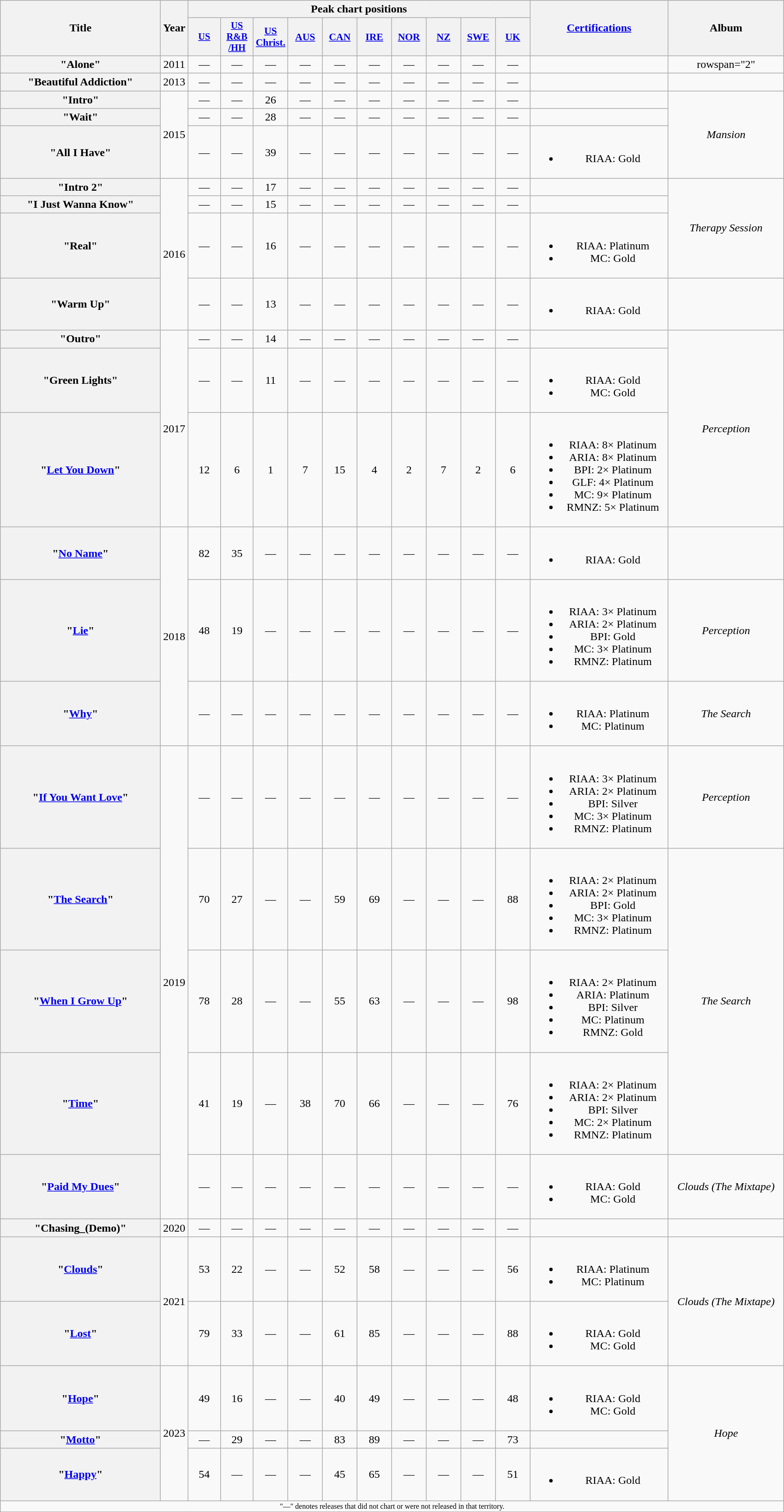<table class="wikitable plainrowheaders" style="text-align:center;">
<tr>
<th scope="col" rowspan="2" style="width:14em;">Title</th>
<th scope="col" rowspan="2" style="width:1em;">Year</th>
<th colspan="10" scope="col">Peak chart positions</th>
<th rowspan="2" scope="col" style="width:12em;"><a href='#'>Certifications</a></th>
<th scope="col" rowspan="2" style="width:10em;">Album</th>
</tr>
<tr>
<th scope="col" style="width:3em;font-size:85%;"><a href='#'>US</a><br></th>
<th scope="col" style="width:3em;font-size:85%;"><a href='#'>US<br>R&B<br>/HH</a><br></th>
<th scope="col" style="width:3em;font-size:90%;"><a href='#'>US<br>Christ.</a><br></th>
<th scope="col" style="width:3em;font-size:90%;"><a href='#'>AUS</a><br></th>
<th scope="col" style="width:3em;font-size:90%;"><a href='#'>CAN</a><br></th>
<th scope="col" style="width:3em;font-size:90%;"><a href='#'>IRE</a><br></th>
<th scope="col" style="width:3em;font-size:90%;"><a href='#'>NOR</a><br></th>
<th scope="col" style="width:3em;font-size:90%;"><a href='#'>NZ</a><br></th>
<th scope="col" style="width:3em;font-size:90%;"><a href='#'>SWE</a><br></th>
<th scope="col" style="width:3em;font-size:90%;"><a href='#'>UK</a><br></th>
</tr>
<tr>
<th scope="row">"Alone"<br></th>
<td>2011</td>
<td>—</td>
<td>—</td>
<td>—</td>
<td>—</td>
<td>—</td>
<td>—</td>
<td>—</td>
<td>—</td>
<td>—</td>
<td>—</td>
<td></td>
<td>rowspan="2" </td>
</tr>
<tr>
<th scope="row">"Beautiful Addiction"<br></th>
<td>2013</td>
<td>—</td>
<td>—</td>
<td>—</td>
<td>—</td>
<td>—</td>
<td>—</td>
<td>—</td>
<td>—</td>
<td>—</td>
<td>—</td>
<td></td>
</tr>
<tr>
<th scope="row">"Intro"</th>
<td rowspan="3">2015</td>
<td>—</td>
<td>—</td>
<td>26</td>
<td>—</td>
<td>—</td>
<td>—</td>
<td>—</td>
<td>—</td>
<td>—</td>
<td>—</td>
<td></td>
<td rowspan="3"><em>Mansion</em></td>
</tr>
<tr>
<th scope="row">"Wait"</th>
<td>—</td>
<td>—</td>
<td>28</td>
<td>—</td>
<td>—</td>
<td>—</td>
<td>—</td>
<td>—</td>
<td>—</td>
<td>—</td>
<td></td>
</tr>
<tr>
<th scope="row">"All I Have"</th>
<td>—</td>
<td>—</td>
<td>39</td>
<td>—</td>
<td>—</td>
<td>—</td>
<td>—</td>
<td>—</td>
<td>—</td>
<td>—</td>
<td><br><ul><li>RIAA: Gold</li></ul></td>
</tr>
<tr>
<th scope="row">"Intro 2"</th>
<td rowspan="4">2016</td>
<td>—</td>
<td>—</td>
<td>17</td>
<td>—</td>
<td>—</td>
<td>—</td>
<td>—</td>
<td>—</td>
<td>—</td>
<td>—</td>
<td></td>
<td rowspan="3"><em>Therapy Session</em></td>
</tr>
<tr>
<th scope="row">"I Just Wanna Know"</th>
<td>—</td>
<td>—</td>
<td>15</td>
<td>—</td>
<td>—</td>
<td>—</td>
<td>—</td>
<td>—</td>
<td>—</td>
<td>—</td>
<td></td>
</tr>
<tr>
<th scope="row">"Real"</th>
<td>—</td>
<td>—</td>
<td>16</td>
<td>—</td>
<td>—</td>
<td>—</td>
<td>—</td>
<td>—</td>
<td>—</td>
<td>—</td>
<td><br><ul><li>RIAA: Platinum</li><li>MC: Gold</li></ul></td>
</tr>
<tr>
<th scope="row">"Warm Up"</th>
<td>—</td>
<td>—</td>
<td>13</td>
<td>—</td>
<td>—</td>
<td>—</td>
<td>—</td>
<td>—</td>
<td>—</td>
<td>—</td>
<td><br><ul><li>RIAA: Gold</li></ul></td>
<td></td>
</tr>
<tr>
<th scope="row">"Outro"</th>
<td rowspan="3">2017</td>
<td>—</td>
<td>—</td>
<td>14</td>
<td>—</td>
<td>—</td>
<td>—</td>
<td>—</td>
<td>—</td>
<td>—</td>
<td>—</td>
<td></td>
<td rowspan="3"><em>Perception</em></td>
</tr>
<tr>
<th scope="row">"Green Lights"</th>
<td>—</td>
<td>—</td>
<td>11</td>
<td>—</td>
<td>—</td>
<td>—</td>
<td>—</td>
<td>—</td>
<td>—</td>
<td>—</td>
<td><br><ul><li>RIAA: Gold</li><li>MC: Gold</li></ul></td>
</tr>
<tr>
<th scope="row">"<a href='#'>Let You Down</a>"</th>
<td>12</td>
<td>6</td>
<td>1</td>
<td>7</td>
<td>15</td>
<td>4</td>
<td>2</td>
<td>7</td>
<td>2</td>
<td>6</td>
<td><br><ul><li>RIAA: 8× Platinum</li><li>ARIA: 8× Platinum</li><li>BPI: 2× Platinum</li><li>GLF: 4× Platinum</li><li>MC: 9× Platinum</li><li>RMNZ: 5× Platinum</li></ul></td>
</tr>
<tr>
<th scope="row">"<a href='#'>No Name</a>"</th>
<td rowspan="3">2018</td>
<td>82</td>
<td>35</td>
<td>—</td>
<td>—</td>
<td>—</td>
<td>—</td>
<td>—</td>
<td>—</td>
<td>—</td>
<td>—</td>
<td><br><ul><li>RIAA: Gold</li></ul></td>
<td></td>
</tr>
<tr>
<th scope="row">"<a href='#'>Lie</a>"</th>
<td>48</td>
<td>19</td>
<td>—</td>
<td>—</td>
<td>—</td>
<td>—</td>
<td>—</td>
<td>—</td>
<td>—</td>
<td>—</td>
<td><br><ul><li>RIAA: 3× Platinum</li><li>ARIA: 2× Platinum</li><li>BPI: Gold</li><li>MC: 3× Platinum</li><li>RMNZ: Platinum</li></ul></td>
<td><em>Perception</em></td>
</tr>
<tr>
<th scope="row">"<a href='#'>Why</a>"</th>
<td>—</td>
<td>—</td>
<td>—</td>
<td>—</td>
<td>—</td>
<td>—</td>
<td>—</td>
<td>—</td>
<td>—</td>
<td>—</td>
<td><br><ul><li>RIAA: Platinum</li><li>MC: Platinum</li></ul></td>
<td><em>The Search</em></td>
</tr>
<tr>
<th scope="row">"<a href='#'>If You Want Love</a>"</th>
<td rowspan="5">2019</td>
<td>—</td>
<td>—</td>
<td>—</td>
<td>—</td>
<td>—</td>
<td>—</td>
<td>—</td>
<td>—</td>
<td>—</td>
<td>—</td>
<td><br><ul><li>RIAA: 3× Platinum</li><li>ARIA: 2× Platinum</li><li>BPI: Silver</li><li>MC: 3× Platinum</li><li>RMNZ: Platinum</li></ul></td>
<td><em>Perception</em></td>
</tr>
<tr>
<th scope="row">"<a href='#'>The Search</a>"</th>
<td>70</td>
<td>27</td>
<td>—</td>
<td>—</td>
<td>59</td>
<td>69</td>
<td>—</td>
<td>—</td>
<td>—</td>
<td>88</td>
<td><br><ul><li>RIAA: 2× Platinum</li><li>ARIA: 2× Platinum</li><li>BPI: Gold</li><li>MC: 3× Platinum</li><li>RMNZ: Platinum</li></ul></td>
<td rowspan="3"><em>The Search</em></td>
</tr>
<tr>
<th scope="row">"<a href='#'>When I Grow Up</a>"</th>
<td>78</td>
<td>28</td>
<td>—</td>
<td>—</td>
<td>55</td>
<td>63</td>
<td>—</td>
<td>—</td>
<td>—</td>
<td>98</td>
<td><br><ul><li>RIAA: 2× Platinum</li><li>ARIA: Platinum</li><li>BPI: Silver</li><li>MC: Platinum</li><li>RMNZ: Gold</li></ul></td>
</tr>
<tr>
<th scope="row">"<a href='#'>Time</a>"</th>
<td>41</td>
<td>19</td>
<td>—</td>
<td>38</td>
<td>70</td>
<td>66</td>
<td>—</td>
<td>—</td>
<td>—</td>
<td>76</td>
<td><br><ul><li>RIAA: 2× Platinum</li><li>ARIA: 2× Platinum</li><li>BPI: Silver</li><li>MC: 2× Platinum</li><li>RMNZ: Platinum</li></ul></td>
</tr>
<tr>
<th scope="row">"<a href='#'>Paid My Dues</a>"</th>
<td>—</td>
<td>—</td>
<td>—</td>
<td>—</td>
<td>—</td>
<td>—</td>
<td>—</td>
<td>—</td>
<td>—</td>
<td>—</td>
<td><br><ul><li>RIAA: Gold</li><li>MC: Gold</li></ul></td>
<td><em>Clouds (The Mixtape)</em></td>
</tr>
<tr>
<th scope="row">"Chasing_(Demo)"<br></th>
<td>2020</td>
<td>—</td>
<td>—</td>
<td>—</td>
<td>—</td>
<td>—</td>
<td>—</td>
<td>—</td>
<td>—</td>
<td>—</td>
<td>—</td>
<td></td>
<td></td>
</tr>
<tr>
<th scope="row">"<a href='#'>Clouds</a>"</th>
<td rowspan="2">2021</td>
<td>53</td>
<td>22</td>
<td>—</td>
<td>—</td>
<td>52</td>
<td>58</td>
<td>—</td>
<td>—</td>
<td>—</td>
<td>56</td>
<td><br><ul><li>RIAA: Platinum</li><li>MC: Platinum</li></ul></td>
<td rowspan="2"><em>Clouds (The Mixtape)</em></td>
</tr>
<tr>
<th scope="row">"<a href='#'>Lost</a>" <br></th>
<td>79</td>
<td>33</td>
<td>—</td>
<td>—</td>
<td>61</td>
<td>85</td>
<td>—</td>
<td>—</td>
<td>—</td>
<td>88</td>
<td><br><ul><li>RIAA: Gold</li><li>MC: Gold</li></ul></td>
</tr>
<tr>
<th scope="row">"<a href='#'>Hope</a>"</th>
<td rowspan="3">2023</td>
<td>49</td>
<td>16</td>
<td>—</td>
<td>—</td>
<td>40</td>
<td>49</td>
<td>—</td>
<td>—</td>
<td>—</td>
<td>48</td>
<td><br><ul><li>RIAA: Gold</li><li>MC: Gold</li></ul></td>
<td rowspan="3"><em>Hope</em></td>
</tr>
<tr>
<th scope="row">"<a href='#'>Motto</a>"</th>
<td>—</td>
<td>29</td>
<td>—</td>
<td>—</td>
<td>83</td>
<td>89</td>
<td>—</td>
<td>—</td>
<td>—</td>
<td>73</td>
<td></td>
</tr>
<tr>
<th scope="row">"<a href='#'>Happy</a>"</th>
<td>54</td>
<td>—</td>
<td>—</td>
<td>—</td>
<td>45</td>
<td>65</td>
<td>—</td>
<td>—</td>
<td>—</td>
<td>51</td>
<td><br><ul><li>RIAA: Gold</li></ul></td>
</tr>
<tr>
<td colspan="15" style="font-size:8pt">"—" denotes releases that did not chart or were not released in that territory.</td>
</tr>
</table>
